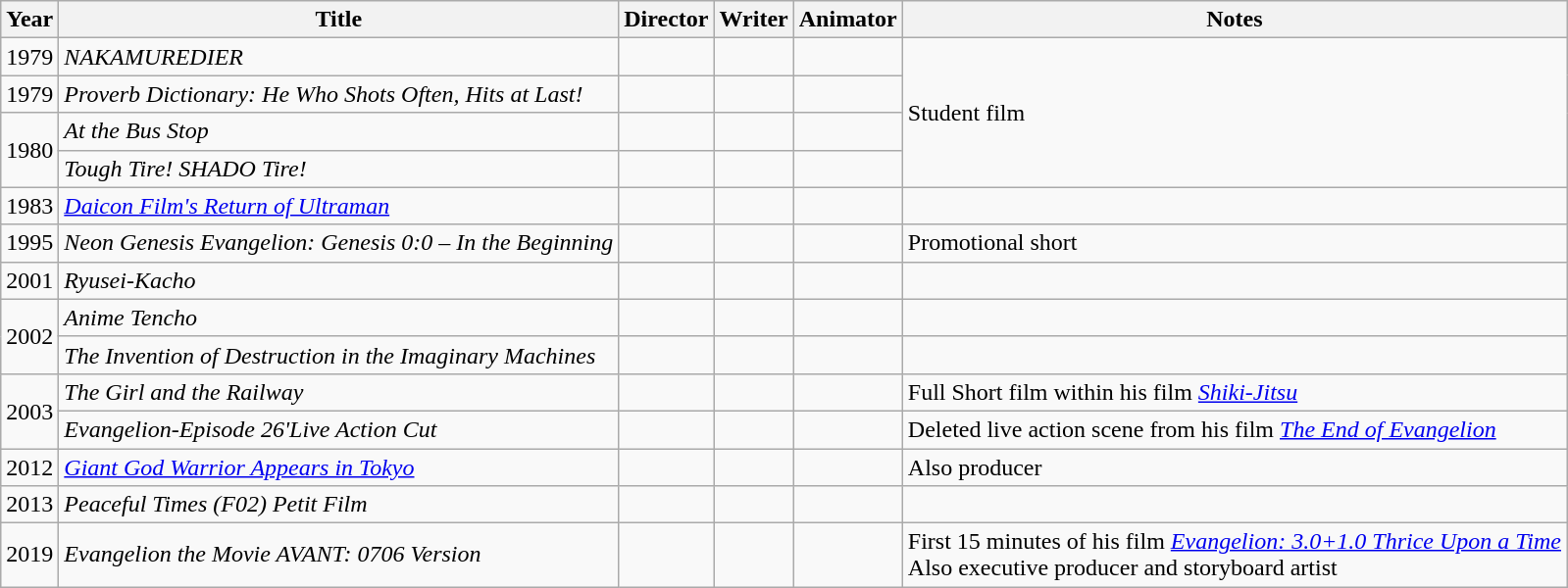<table class="wikitable sortable">
<tr>
<th>Year</th>
<th>Title</th>
<th>Director</th>
<th>Writer</th>
<th>Animator</th>
<th>Notes</th>
</tr>
<tr>
<td>1979</td>
<td><em>NAKAMUREDIER</em></td>
<td></td>
<td></td>
<td></td>
<td rowspan=4>Student film</td>
</tr>
<tr>
<td>1979</td>
<td><em>Proverb Dictionary: He Who Shots Often, Hits at Last!</em></td>
<td></td>
<td></td>
<td></td>
</tr>
<tr>
<td rowspan=2>1980</td>
<td><em>At the Bus Stop</em></td>
<td></td>
<td></td>
<td></td>
</tr>
<tr>
<td><em>Tough Tire! SHADO Tire!</em></td>
<td></td>
<td></td>
<td></td>
</tr>
<tr>
<td>1983</td>
<td><em><a href='#'>Daicon Film's Return of Ultraman</a></em></td>
<td></td>
<td></td>
<td></td>
<td></td>
</tr>
<tr>
<td>1995</td>
<td><em>Neon Genesis Evangelion: Genesis 0:0 – In the Beginning</em></td>
<td></td>
<td></td>
<td></td>
<td>Promotional short</td>
</tr>
<tr>
<td>2001</td>
<td><em>Ryusei-Kacho</em></td>
<td></td>
<td></td>
<td></td>
<td></td>
</tr>
<tr>
<td rowspan=2>2002</td>
<td><em>Anime Tencho</em></td>
<td></td>
<td></td>
<td></td>
<td></td>
</tr>
<tr>
<td><em>The Invention of Destruction in the Imaginary Machines</em></td>
<td></td>
<td></td>
<td></td>
<td></td>
</tr>
<tr>
<td rowspan=2>2003</td>
<td><em>The Girl and the Railway</em></td>
<td></td>
<td></td>
<td></td>
<td>Full Short film within his film <em><a href='#'>Shiki-Jitsu</a></em></td>
</tr>
<tr>
<td><em>Evangelion-Episode 26'Live Action Cut</em></td>
<td></td>
<td></td>
<td></td>
<td>Deleted live action scene from his film <em><a href='#'>The End of Evangelion</a></em></td>
</tr>
<tr>
<td>2012</td>
<td><em><a href='#'>Giant God Warrior Appears in Tokyo</a></em></td>
<td></td>
<td></td>
<td></td>
<td>Also producer</td>
</tr>
<tr>
<td>2013</td>
<td><em>Peaceful Times (F02) Petit Film</em></td>
<td></td>
<td></td>
<td></td>
<td></td>
</tr>
<tr>
<td>2019</td>
<td><em>Evangelion the Movie AVANT: 0706 Version</em></td>
<td></td>
<td></td>
<td></td>
<td>First 15 minutes of his film <em><a href='#'>Evangelion: 3.0+1.0 Thrice Upon a Time</a></em><br>Also executive producer and storyboard artist</td>
</tr>
</table>
